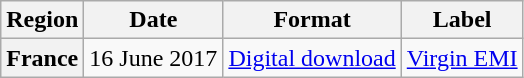<table class="wikitable plainrowheaders" style="text-align:center;">
<tr>
<th>Region</th>
<th>Date</th>
<th>Format</th>
<th>Label</th>
</tr>
<tr>
<th scope="row">France</th>
<td>16 June 2017</td>
<td><a href='#'>Digital download</a></td>
<td><a href='#'>Virgin EMI</a></td>
</tr>
</table>
